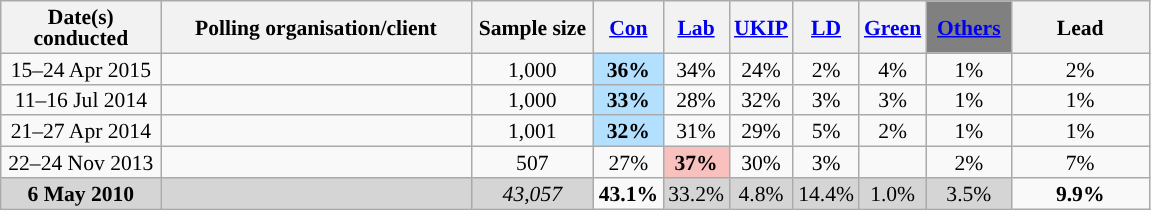<table class="wikitable sortable" style="text-align:center;font-size:90%;line-height:14px">
<tr>
<th ! style="width:100px;">Date(s)<br>conducted</th>
<th style="width:200px;">Polling organisation/client</th>
<th class="unsortable" style="width:75px;">Sample size</th>
<th class="unsortable" style="background:"><a href='#'><span>Con</span></a></th>
<th class="unsortable" style="background:"><a href='#'><span>Lab</span></a></th>
<th class="unsortable" style="background:"><a href='#'><span>UKIP</span></a></th>
<th class="unsortable" style="background:"><a href='#'><span>LD</span></a></th>
<th class="unsortable" style="background:"><a href='#'><span>Green</span></a></th>
<th class="unsortable" style="background:gray; width:50px;"><a href='#'><span>Others</span></a></th>
<th class="unsortable" style="width:85px;">Lead</th>
</tr>
<tr>
<td>15–24 Apr 2015</td>
<td></td>
<td>1,000</td>
<td style="background:#B3E0FF"><strong>36%</strong></td>
<td>34%</td>
<td>24%</td>
<td>2%</td>
<td>4%</td>
<td>1%</td>
<td style="background:">2%</td>
</tr>
<tr>
<td>11–16 Jul 2014</td>
<td></td>
<td>1,000</td>
<td style="background:#B3E0FF"><strong>33%</strong></td>
<td>28%</td>
<td>32%</td>
<td>3%</td>
<td>3%</td>
<td>1%</td>
<td style="background:">1%</td>
</tr>
<tr>
<td>21–27 Apr 2014</td>
<td></td>
<td>1,001</td>
<td style="background:#B3E0FF"><strong>32%</strong></td>
<td>31%</td>
<td>29%</td>
<td>5%</td>
<td>2%</td>
<td>1%</td>
<td style="background:">1%</td>
</tr>
<tr>
<td>22–24 Nov 2013</td>
<td></td>
<td>507</td>
<td>27%</td>
<td style="background:#F8C1BE"><strong>37%</strong></td>
<td>30%</td>
<td>3%</td>
<td></td>
<td>2%</td>
<td style="background:">7%</td>
</tr>
<tr>
<td style="background:#D5D5D5"><strong>6 May 2010</strong></td>
<td style="background:#D5D5D5"></td>
<td style="background:#D5D5D5"><em>43,057</em></td>
<td style="background:"><strong>43.1%</strong></td>
<td style="background:#D5D5D5">33.2%</td>
<td style="background:#D5D5D5">4.8%</td>
<td style="background:#D5D5D5">14.4%</td>
<td style="background:#D5D5D5">1.0%</td>
<td style="background:#D5D5D5">3.5%</td>
<td style="background:"><strong>9.9% </strong></td>
</tr>
</table>
